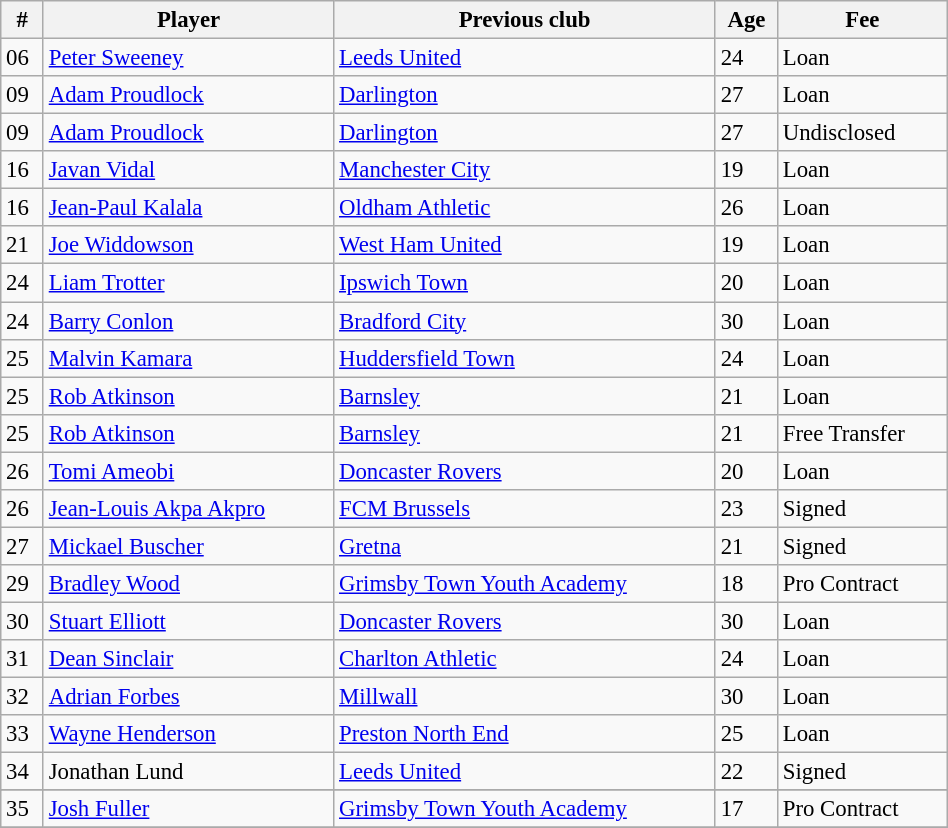<table class="wikitable" style="text-align:center; font-size:95%;width:50%; text-align:left">
<tr>
<th>#</th>
<th>Player</th>
<th>Previous club</th>
<th>Age</th>
<th>Fee</th>
</tr>
<tr --->
<td>06</td>
<td> <a href='#'>Peter Sweeney</a></td>
<td><a href='#'>Leeds United</a></td>
<td>24</td>
<td>Loan</td>
</tr>
<tr --->
<td>09</td>
<td> <a href='#'>Adam Proudlock</a></td>
<td><a href='#'>Darlington</a></td>
<td>27</td>
<td>Loan</td>
</tr>
<tr --->
<td>09</td>
<td> <a href='#'>Adam Proudlock</a></td>
<td><a href='#'>Darlington</a></td>
<td>27</td>
<td>Undisclosed</td>
</tr>
<tr --->
<td>16</td>
<td> <a href='#'>Javan Vidal</a></td>
<td><a href='#'>Manchester City</a></td>
<td>19</td>
<td>Loan</td>
</tr>
<tr --->
<td>16</td>
<td> <a href='#'>Jean-Paul Kalala</a></td>
<td><a href='#'>Oldham Athletic</a></td>
<td>26</td>
<td>Loan</td>
</tr>
<tr --->
<td>21</td>
<td> <a href='#'>Joe Widdowson</a></td>
<td><a href='#'>West Ham United</a></td>
<td>19</td>
<td>Loan</td>
</tr>
<tr --->
<td>24</td>
<td> <a href='#'>Liam Trotter</a></td>
<td><a href='#'>Ipswich Town</a></td>
<td>20</td>
<td>Loan</td>
</tr>
<tr --->
<td>24</td>
<td> <a href='#'>Barry Conlon</a></td>
<td><a href='#'>Bradford City</a></td>
<td>30</td>
<td>Loan</td>
</tr>
<tr --->
<td>25</td>
<td> <a href='#'>Malvin Kamara</a></td>
<td><a href='#'>Huddersfield Town</a></td>
<td>24</td>
<td>Loan</td>
</tr>
<tr --->
<td>25</td>
<td> <a href='#'>Rob Atkinson</a></td>
<td><a href='#'>Barnsley</a></td>
<td>21</td>
<td>Loan</td>
</tr>
<tr --->
<td>25</td>
<td> <a href='#'>Rob Atkinson</a></td>
<td><a href='#'>Barnsley</a></td>
<td>21</td>
<td>Free Transfer</td>
</tr>
<tr --->
<td>26</td>
<td> <a href='#'>Tomi Ameobi</a></td>
<td><a href='#'>Doncaster Rovers</a></td>
<td>20</td>
<td>Loan</td>
</tr>
<tr --->
<td>26</td>
<td> <a href='#'>Jean-Louis Akpa Akpro</a></td>
<td><a href='#'>FCM Brussels</a></td>
<td>23</td>
<td>Signed</td>
</tr>
<tr --->
<td>27</td>
<td> <a href='#'>Mickael Buscher</a></td>
<td><a href='#'>Gretna</a></td>
<td>21</td>
<td>Signed</td>
</tr>
<tr --->
<td>29</td>
<td> <a href='#'>Bradley Wood</a></td>
<td><a href='#'>Grimsby Town Youth Academy</a></td>
<td>18</td>
<td>Pro Contract</td>
</tr>
<tr --->
<td>30</td>
<td> <a href='#'>Stuart Elliott</a></td>
<td><a href='#'>Doncaster Rovers</a></td>
<td>30</td>
<td>Loan</td>
</tr>
<tr --->
<td>31</td>
<td> <a href='#'>Dean Sinclair</a></td>
<td><a href='#'>Charlton Athletic</a></td>
<td>24</td>
<td>Loan</td>
</tr>
<tr --->
<td>32</td>
<td> <a href='#'>Adrian Forbes</a></td>
<td><a href='#'>Millwall</a></td>
<td>30</td>
<td>Loan</td>
</tr>
<tr --->
<td>33</td>
<td> <a href='#'>Wayne Henderson</a></td>
<td><a href='#'>Preston North End</a></td>
<td>25</td>
<td>Loan</td>
</tr>
<tr --->
<td>34</td>
<td> Jonathan Lund</td>
<td><a href='#'>Leeds United</a></td>
<td>22</td>
<td>Signed</td>
</tr>
<tr --->
</tr>
<tr --->
<td>35</td>
<td> <a href='#'>Josh Fuller</a></td>
<td><a href='#'>Grimsby Town Youth Academy</a></td>
<td>17</td>
<td>Pro Contract</td>
</tr>
<tr --->
</tr>
</table>
